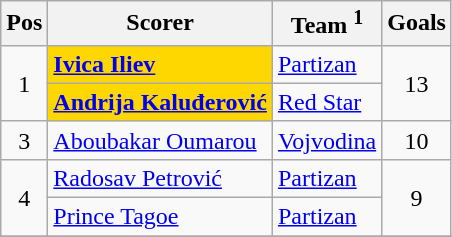<table class="wikitable">
<tr>
<th>Pos</th>
<th>Scorer</th>
<th>Team <sup>1</sup></th>
<th>Goals</th>
</tr>
<tr>
<td rowspan="2" style="text-align:center;">1</td>
<td bgcolor=gold><strong>  <a href='#'>Ivica Iliev</a></strong></td>
<td><a href='#'>Partizan</a></td>
<td rowspan="2" style="text-align:center;">13</td>
</tr>
<tr>
<td bgcolor=gold><strong>  <a href='#'>Andrija Kaluđerović</a></strong></td>
<td><a href='#'>Red Star</a></td>
</tr>
<tr>
<td rowspan="1" style="text-align:center;">3</td>
<td> <a href='#'>Aboubakar Oumarou</a></td>
<td><a href='#'>Vojvodina</a></td>
<td style="text-align:center;">10</td>
</tr>
<tr>
<td rowspan="2" style="text-align:center;">4</td>
<td> <a href='#'>Radosav Petrović</a></td>
<td><a href='#'>Partizan</a></td>
<td rowspan="2" style="text-align:center;">9</td>
</tr>
<tr>
<td> <a href='#'>Prince Tagoe</a></td>
<td><a href='#'>Partizan</a></td>
</tr>
<tr>
</tr>
</table>
